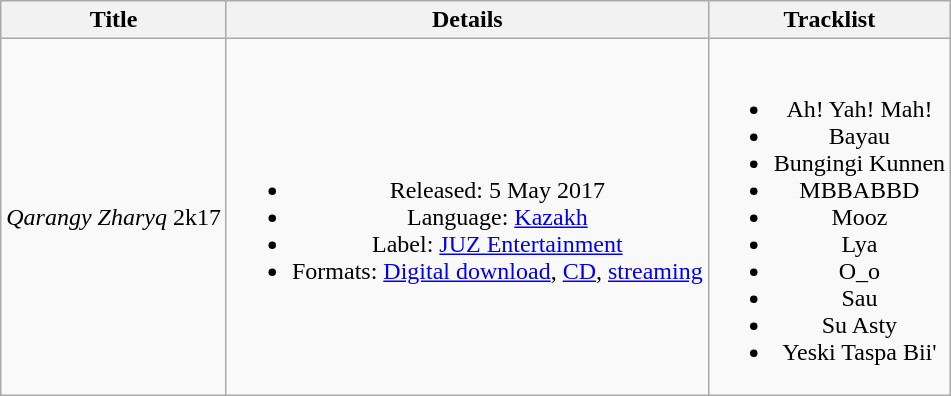<table class="wikitable plainrowheaders" style="text-align:center;">
<tr>
<th scope="col">Title</th>
<th scope="col">Details</th>
<th scope="col">Tracklist</th>
</tr>
<tr>
<td><em>Qarangy Zharyq</em> 2k17</td>
<td><br><ul><li>Released: 5 May 2017</li><li>Language: <a href='#'>Kazakh</a></li><li>Label: <a href='#'>JUZ Entertainment</a></li><li>Formats: <a href='#'>Digital download</a>, <a href='#'>CD</a>, <a href='#'>streaming</a></li></ul></td>
<td><br><ul><li>Ah! Yah! Mah!</li><li>Bayau</li><li>Bungingi Kunnen</li><li>MBBABBD</li><li>Mooz</li><li>Lya</li><li>O_o</li><li>Sau</li><li>Su Asty</li><li>Yeski Taspa Bii'</li></ul></td>
</tr>
</table>
